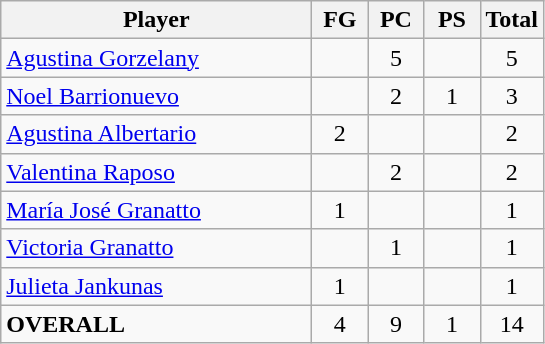<table class="wikitable sortable">
<tr>
<th width=200px>Player</th>
<th width=30px>FG</th>
<th width=30px>PC</th>
<th width=30px>PS</th>
<th width=30px>Total</th>
</tr>
<tr>
<td><a href='#'>Agustina Gorzelany</a></td>
<td></td>
<td align=center>5</td>
<td></td>
<td align=center>5</td>
</tr>
<tr>
<td><a href='#'>Noel Barrionuevo</a></td>
<td></td>
<td align=center>2</td>
<td align=center>1</td>
<td align=center>3</td>
</tr>
<tr>
<td><a href='#'>Agustina Albertario</a></td>
<td align=center>2</td>
<td></td>
<td></td>
<td align=center>2</td>
</tr>
<tr>
<td><a href='#'>Valentina Raposo</a></td>
<td></td>
<td align=center>2</td>
<td></td>
<td align=center>2</td>
</tr>
<tr>
<td><a href='#'>María José Granatto</a></td>
<td align=center>1</td>
<td></td>
<td></td>
<td align=center>1</td>
</tr>
<tr>
<td><a href='#'>Victoria Granatto</a></td>
<td></td>
<td align=center>1</td>
<td></td>
<td align=center>1</td>
</tr>
<tr>
<td><a href='#'>Julieta Jankunas</a></td>
<td align=center>1</td>
<td></td>
<td></td>
<td align=center>1</td>
</tr>
<tr>
<td><strong>OVERALL</strong></td>
<td align=center>4</td>
<td align=center>9</td>
<td align=center>1</td>
<td align=center>14</td>
</tr>
</table>
